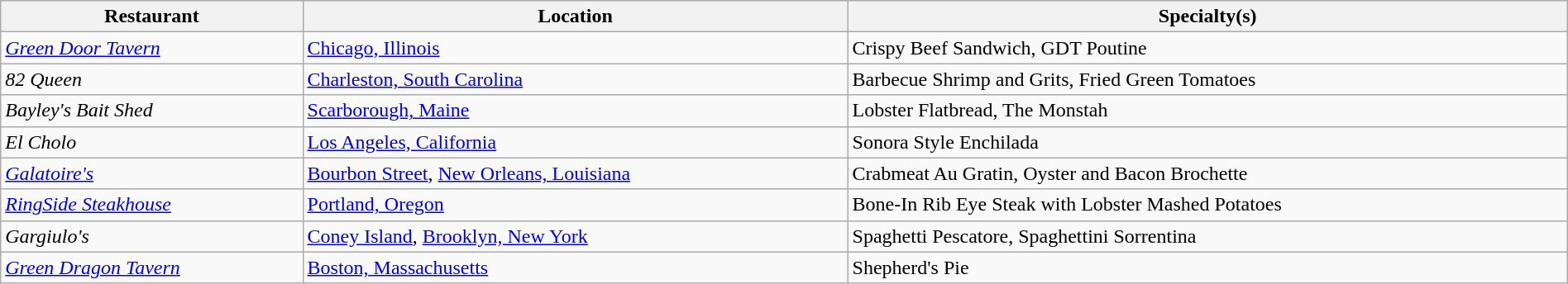<table class="wikitable" style="width:100%;">
<tr>
<th>Restaurant</th>
<th>Location</th>
<th>Specialty(s)</th>
</tr>
<tr>
<td><em><a href='#'>Green Door Tavern</a></em></td>
<td><a href='#'>Chicago, Illinois</a></td>
<td>Crispy Beef Sandwich, GDT Poutine</td>
</tr>
<tr>
<td><em>82 Queen</em></td>
<td><a href='#'>Charleston, South Carolina</a></td>
<td>Barbecue Shrimp and Grits, Fried Green Tomatoes</td>
</tr>
<tr>
<td><em>Bayley's Bait Shed</em></td>
<td><a href='#'>Scarborough, Maine</a></td>
<td>Lobster Flatbread, The Monstah</td>
</tr>
<tr>
<td><em>El Cholo</em></td>
<td><a href='#'>Los Angeles, California</a></td>
<td>Sonora Style Enchilada</td>
</tr>
<tr>
<td><em><a href='#'>Galatoire's</a></em></td>
<td><a href='#'>Bourbon Street</a>, <a href='#'>New Orleans, Louisiana</a></td>
<td>Crabmeat Au Gratin, Oyster and Bacon Brochette</td>
</tr>
<tr>
<td><em><a href='#'>RingSide Steakhouse</a></em></td>
<td><a href='#'>Portland, Oregon</a></td>
<td>Bone-In Rib Eye Steak with Lobster Mashed Potatoes</td>
</tr>
<tr>
<td><em>Gargiulo's</em></td>
<td><a href='#'>Coney Island</a>, <a href='#'>Brooklyn, New York</a></td>
<td>Spaghetti Pescatore, Spaghettini Sorrentina</td>
</tr>
<tr>
<td><em><a href='#'>Green Dragon Tavern</a></em></td>
<td><a href='#'>Boston, Massachusetts</a></td>
<td>Shepherd's Pie</td>
</tr>
</table>
